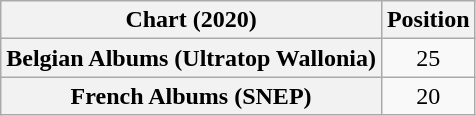<table class="wikitable sortable plainrowheaders" style="text-align:center">
<tr>
<th scope="col">Chart (2020)</th>
<th scope="col">Position</th>
</tr>
<tr>
<th scope="row">Belgian Albums (Ultratop Wallonia)</th>
<td>25</td>
</tr>
<tr>
<th scope="row">French Albums (SNEP)</th>
<td>20</td>
</tr>
</table>
